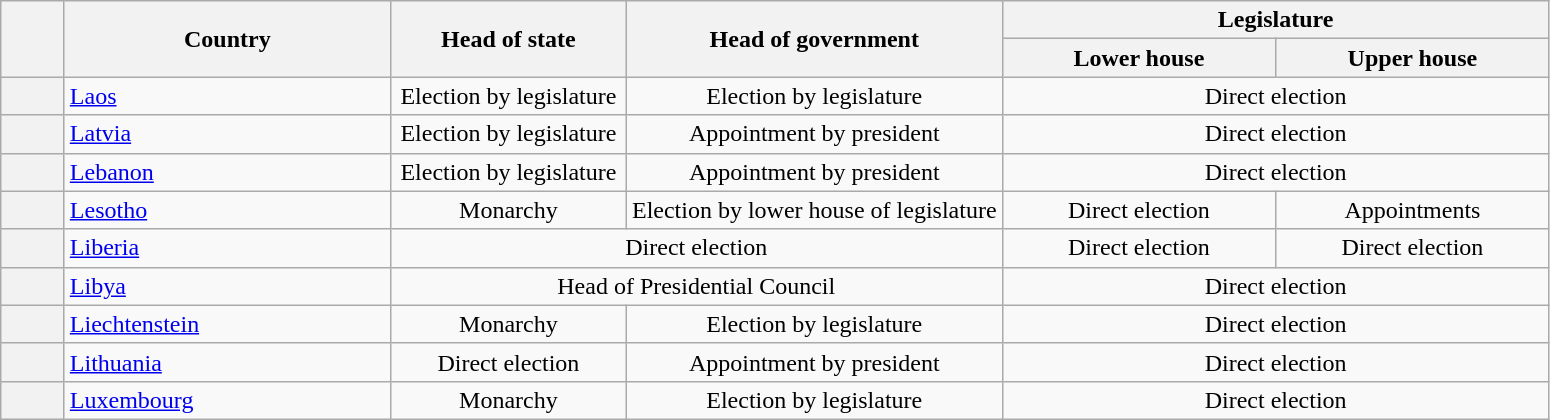<table class="wikitable" style="text-align:center">
<tr>
<th width=35 rowspan=2></th>
<th width=210 rowspan=2>Country</th>
<th width=150 rowspan=2>Head of state</th>
<th rowspan="2">Head of government</th>
<th colspan=2>Legislature</th>
</tr>
<tr>
<th width=175>Lower house</th>
<th width=175>Upper house</th>
</tr>
<tr>
<th></th>
<td style="text-align:left"><a href='#'>Laos</a></td>
<td>Election by legislature</td>
<td>Election by legislature</td>
<td colspan=2>Direct election</td>
</tr>
<tr>
<th></th>
<td style="text-align:left"><a href='#'>Latvia</a></td>
<td>Election by legislature</td>
<td>Appointment by president</td>
<td colspan=2>Direct election</td>
</tr>
<tr>
<th></th>
<td style="text-align:left"><a href='#'>Lebanon</a></td>
<td>Election by legislature</td>
<td>Appointment by president</td>
<td colspan=2>Direct election</td>
</tr>
<tr>
<th></th>
<td style="text-align:left"><a href='#'>Lesotho</a></td>
<td>Monarchy</td>
<td>Election by lower house of legislature</td>
<td>Direct election</td>
<td>Appointments</td>
</tr>
<tr>
<th></th>
<td style="text-align:left"><a href='#'>Liberia</a></td>
<td colspan=2>Direct election</td>
<td>Direct election</td>
<td>Direct election</td>
</tr>
<tr>
<th></th>
<td style="text-align:left"><a href='#'>Libya</a></td>
<td colspan=2>Head of Presidential Council</td>
<td colspan=2>Direct election</td>
</tr>
<tr>
<th></th>
<td style="text-align:left"><a href='#'>Liechtenstein</a></td>
<td>Monarchy</td>
<td>Election by legislature</td>
<td colspan=2>Direct election</td>
</tr>
<tr>
<th></th>
<td style="text-align:left"><a href='#'>Lithuania</a></td>
<td>Direct election</td>
<td>Appointment by president</td>
<td colspan=2>Direct election</td>
</tr>
<tr>
<th></th>
<td style="text-align:left"><a href='#'>Luxembourg</a></td>
<td>Monarchy</td>
<td>Election by legislature</td>
<td colspan=2>Direct election</td>
</tr>
</table>
